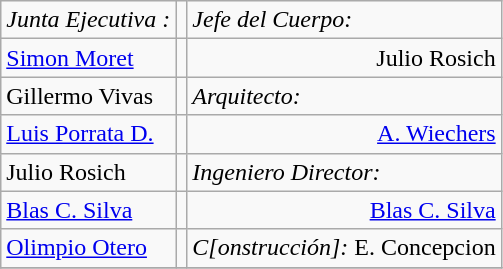<table class="wikitable">
<tr>
<td><em>Junta Ejecutiva : </em></td>
<td></td>
<td><em>Jefe del Cuerpo:</em></td>
</tr>
<tr>
<td><a href='#'>Simon Moret</a></td>
<td></td>
<td align="right">Julio Rosich</td>
</tr>
<tr>
<td>Gillermo Vivas</td>
<td></td>
<td><em>Arquitecto:</em></td>
</tr>
<tr>
<td><a href='#'>Luis Porrata D.</a></td>
<td></td>
<td align="right"><a href='#'>A. Wiechers</a></td>
</tr>
<tr>
<td>Julio Rosich</td>
<td></td>
<td><em>Ingeniero Director:</em></td>
</tr>
<tr>
<td><a href='#'>Blas C. Silva</a></td>
<td></td>
<td align="right"><a href='#'>Blas C. Silva</a></td>
</tr>
<tr>
<td><a href='#'>Olimpio Otero</a></td>
<td></td>
<td><em>C[onstrucción]:</em> E. Concepcion</td>
</tr>
<tr>
</tr>
</table>
